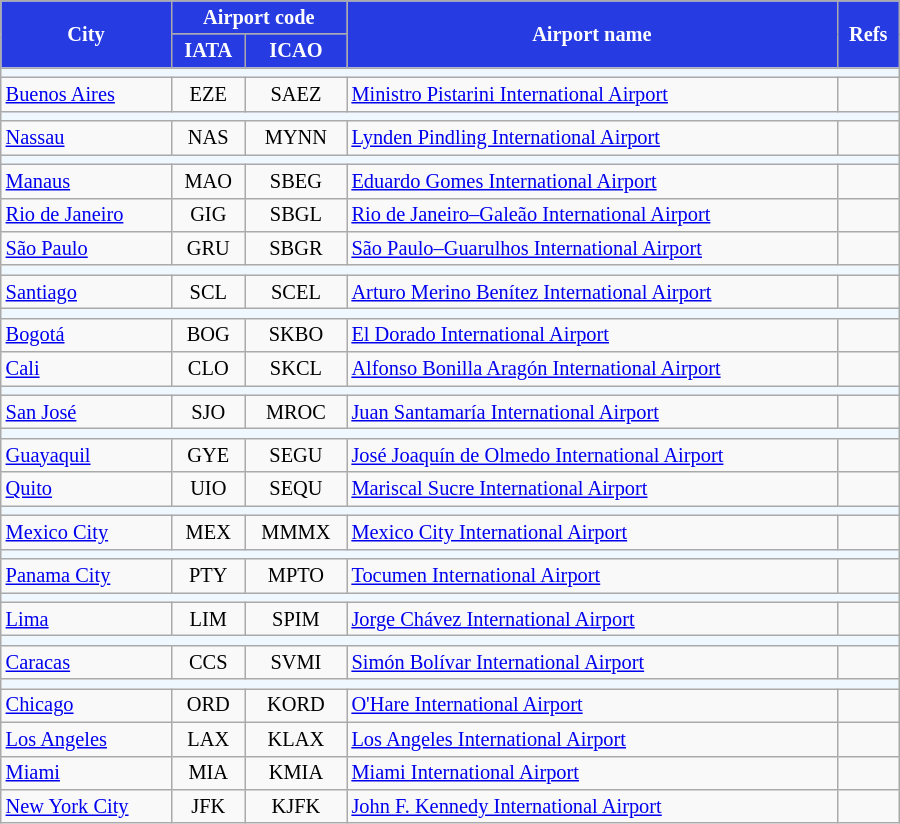<table class="wikitable tocolours" style="font-size: 85%" width="600">
<tr>
<th style="background-color:#273BE2; color: white" rowspan="2">City</th>
<th style="background-color:#273BE2; color: white" colspan="2">Airport code</th>
<th style="background-color:#273BE2; color: white" rowspan="2">Airport name</th>
<th style="background-color:#273BE2; color: white" rowspan="2">Refs</th>
</tr>
<tr>
<th style="background-color:#273BE2; color: white">IATA</th>
<th style="background-color:#273BE2; color: white">ICAO</th>
</tr>
<tr bgcolor=#F0F8FF>
<td colspan="6"><strong></strong></td>
</tr>
<tr>
<td><a href='#'>Buenos Aires</a></td>
<td align=center>EZE</td>
<td align=center>SAEZ</td>
<td><a href='#'>Ministro Pistarini International Airport</a></td>
<td align=center></td>
</tr>
<tr bgcolor=#F0F8FF>
<td colspan="6"><strong></strong></td>
</tr>
<tr>
<td><a href='#'>Nassau</a></td>
<td align=center>NAS</td>
<td align=center>MYNN</td>
<td><a href='#'>Lynden Pindling International Airport</a></td>
<td align=center></td>
</tr>
<tr bgcolor=#F0F8FF>
<td colspan="6"><strong></strong></td>
</tr>
<tr>
<td><a href='#'>Manaus</a></td>
<td align=center>MAO</td>
<td align=center>SBEG</td>
<td><a href='#'>Eduardo Gomes International Airport</a></td>
<td align=center></td>
</tr>
<tr>
<td><a href='#'>Rio de Janeiro</a></td>
<td align=center>GIG</td>
<td align=center>SBGL</td>
<td><a href='#'>Rio de Janeiro–Galeão International Airport</a></td>
<td align=center></td>
</tr>
<tr>
<td><a href='#'>São Paulo</a></td>
<td align=center>GRU</td>
<td align=center>SBGR</td>
<td><a href='#'>São Paulo–Guarulhos International Airport</a></td>
<td align=center></td>
</tr>
<tr bgcolor=#F0F8FF>
<td colspan="6"><strong></strong></td>
</tr>
<tr>
<td><a href='#'>Santiago</a></td>
<td align=center>SCL</td>
<td align=center>SCEL</td>
<td><a href='#'>Arturo Merino Benítez International Airport</a></td>
<td align=center></td>
</tr>
<tr bgcolor=#F0F8FF>
<td colspan="6"><strong></strong></td>
</tr>
<tr>
<td><a href='#'>Bogotá</a></td>
<td align=center>BOG</td>
<td align=center>SKBO</td>
<td><a href='#'>El Dorado International Airport</a></td>
<td align=center></td>
</tr>
<tr>
<td><a href='#'>Cali</a></td>
<td align=center>CLO</td>
<td align=center>SKCL</td>
<td><a href='#'>Alfonso Bonilla Aragón International Airport</a></td>
<td align=center></td>
</tr>
<tr bgcolor=#F0F8FF>
<td colspan="6"><strong></strong></td>
</tr>
<tr>
<td><a href='#'>San José</a></td>
<td align=center>SJO</td>
<td align=center>MROC</td>
<td><a href='#'>Juan Santamaría International Airport</a></td>
<td align=center></td>
</tr>
<tr bgcolor=#F0F8FF>
<td colspan="6"><strong></strong></td>
</tr>
<tr>
<td><a href='#'>Guayaquil</a></td>
<td align=center>GYE</td>
<td align=center>SEGU</td>
<td><a href='#'>José Joaquín de Olmedo International Airport</a></td>
<td align=center></td>
</tr>
<tr>
<td><a href='#'>Quito</a></td>
<td align=center>UIO</td>
<td align=center>SEQU</td>
<td><a href='#'>Mariscal Sucre International Airport</a></td>
<td align=center></td>
</tr>
<tr bgcolor=#F0F8FF>
<td colspan="6"><strong></strong></td>
</tr>
<tr>
<td><a href='#'>Mexico City</a></td>
<td align=center>MEX</td>
<td align=center>MMMX</td>
<td><a href='#'>Mexico City International Airport</a></td>
<td align=center></td>
</tr>
<tr bgcolor=#F0F8FF>
<td colspan="6"><strong></strong></td>
</tr>
<tr>
<td><a href='#'>Panama City</a></td>
<td align=center>PTY</td>
<td align=center>MPTO</td>
<td><a href='#'>Tocumen International Airport</a></td>
<td align=center></td>
</tr>
<tr bgcolor=#F0F8FF>
<td colspan="6"><strong></strong></td>
</tr>
<tr>
<td><a href='#'>Lima</a></td>
<td align=center>LIM</td>
<td align=center>SPIM</td>
<td><a href='#'>Jorge Chávez International Airport</a></td>
<td align=center></td>
</tr>
<tr bgcolor=#F0F8FF>
<td colspan="6"><strong></strong></td>
</tr>
<tr>
<td><a href='#'>Caracas</a></td>
<td align=center>CCS</td>
<td align=center>SVMI</td>
<td><a href='#'>Simón Bolívar International Airport</a></td>
<td align=center></td>
</tr>
<tr bgcolor=#F0F8FF>
<td colspan="6"><strong></strong></td>
</tr>
<tr>
<td><a href='#'>Chicago</a></td>
<td align=center>ORD</td>
<td align=center>KORD</td>
<td><a href='#'>O'Hare International Airport</a></td>
<td align=center></td>
</tr>
<tr>
<td><a href='#'>Los Angeles</a></td>
<td align=center>LAX</td>
<td align=center>KLAX</td>
<td><a href='#'>Los Angeles International Airport</a></td>
<td align=center></td>
</tr>
<tr>
<td><a href='#'>Miami</a></td>
<td align=center>MIA</td>
<td align=center>KMIA</td>
<td><a href='#'>Miami International Airport</a></td>
<td align=center></td>
</tr>
<tr>
<td><a href='#'>New York City</a></td>
<td align=center>JFK</td>
<td align=center>KJFK</td>
<td><a href='#'>John F. Kennedy International Airport</a></td>
<td align=center></td>
</tr>
</table>
